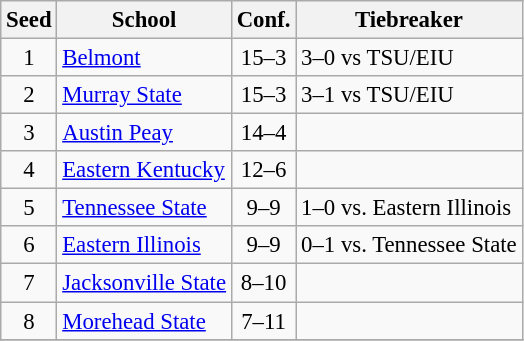<table class="wikitable" style="font-size:95%; text-align:center">
<tr>
<th>Seed</th>
<th>School</th>
<th>Conf.</th>
<th>Tiebreaker</th>
</tr>
<tr>
<td>1</td>
<td align=left><a href='#'>Belmont</a></td>
<td>15–3</td>
<td align=left>3–0 vs TSU/EIU</td>
</tr>
<tr>
<td>2</td>
<td align=left><a href='#'>Murray State</a></td>
<td>15–3</td>
<td align=left>3–1 vs TSU/EIU</td>
</tr>
<tr>
<td>3</td>
<td align=left><a href='#'>Austin Peay</a></td>
<td>14–4</td>
<td></td>
</tr>
<tr>
<td>4</td>
<td align=left><a href='#'>Eastern Kentucky</a></td>
<td>12–6</td>
<td></td>
</tr>
<tr>
<td>5</td>
<td align=left><a href='#'>Tennessee State</a></td>
<td>9–9</td>
<td align=left>1–0 vs. Eastern Illinois</td>
</tr>
<tr>
<td>6</td>
<td align=left><a href='#'>Eastern Illinois</a></td>
<td>9–9</td>
<td align=left>0–1 vs. Tennessee State</td>
</tr>
<tr>
<td>7</td>
<td align=left><a href='#'>Jacksonville State</a></td>
<td>8–10</td>
<td align=left></td>
</tr>
<tr>
<td>8</td>
<td align=left><a href='#'>Morehead State</a></td>
<td>7–11</td>
<td align=left></td>
</tr>
<tr>
</tr>
</table>
